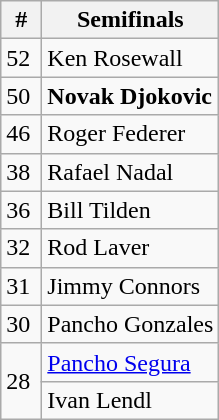<table class=wikitable style="display:inline-table;">
<tr>
<th width=20>#</th>
<th>Semifinals</th>
</tr>
<tr>
<td>52</td>
<td> Ken Rosewall</td>
</tr>
<tr>
<td>50</td>
<td> <strong>Novak Djokovic</strong></td>
</tr>
<tr>
<td>46</td>
<td> Roger Federer</td>
</tr>
<tr>
<td>38</td>
<td> Rafael Nadal</td>
</tr>
<tr>
<td>36</td>
<td> Bill Tilden</td>
</tr>
<tr>
<td>32</td>
<td> Rod Laver</td>
</tr>
<tr>
<td>31</td>
<td> Jimmy Connors</td>
</tr>
<tr>
<td>30</td>
<td> Pancho Gonzales</td>
</tr>
<tr>
<td rowspan="2">28</td>
<td> <a href='#'>Pancho Segura</a></td>
</tr>
<tr>
<td> Ivan Lendl</td>
</tr>
</table>
